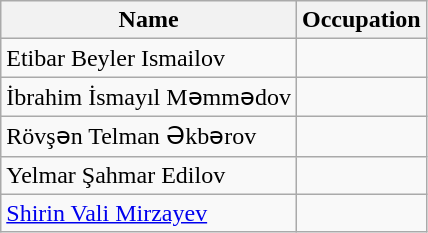<table class="wikitable">
<tr>
<th>Name</th>
<th>Occupation</th>
</tr>
<tr>
<td>Etibar Beyler Ismailov</td>
<td></td>
</tr>
<tr>
<td>İbrahim İsmayıl Məmmədov</td>
<td></td>
</tr>
<tr>
<td>Rövşən Telman Əkbərov</td>
<td></td>
</tr>
<tr>
<td>Yelmar Şahmar Edilov</td>
<td></td>
</tr>
<tr>
<td><a href='#'>Shirin Vali Mirzayev</a></td>
<td></td>
</tr>
</table>
